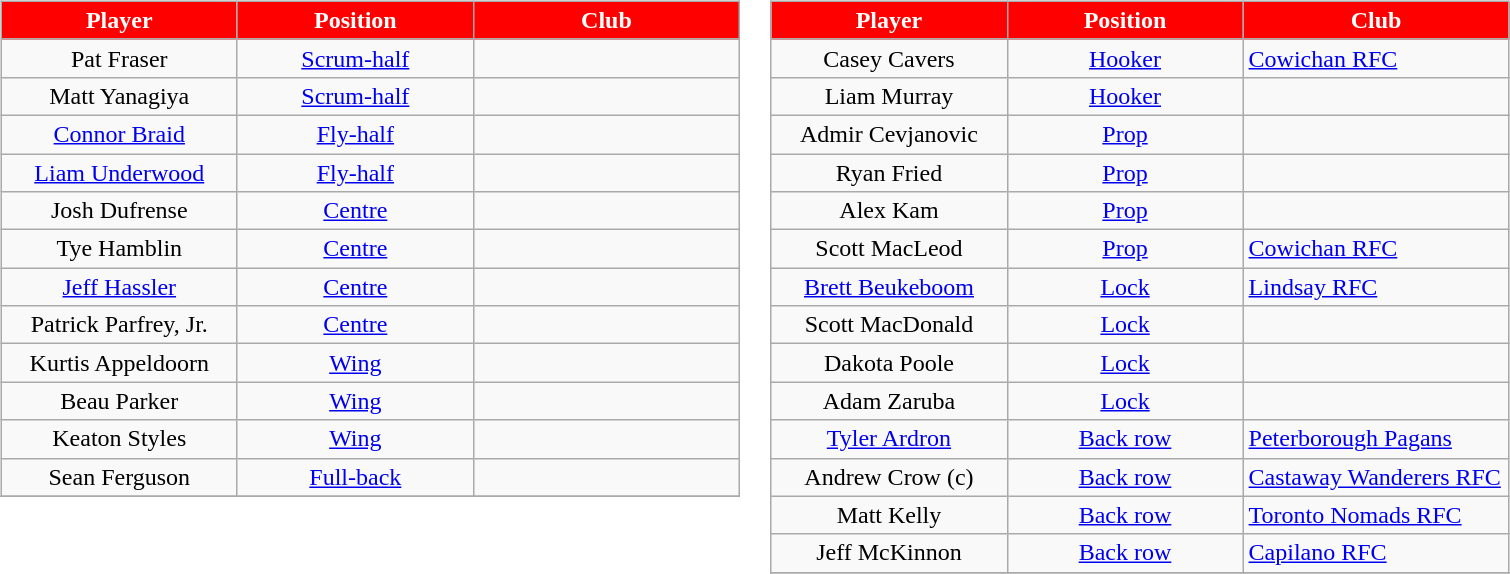<table>
<tr valign=top>
<td><br><table class="wikitable" style="text-align:center">
<tr span style="background:red; color:white;">
<td scope="col" style="width:150px"><strong>Player</strong></td>
<td scope="col" style="width:150px"><strong>Position</strong></td>
<td scope="col" style="width:170px"><strong>Club</strong></td>
</tr>
<tr>
<td>Pat Fraser</td>
<td><a href='#'>Scrum-half</a></td>
<td style="text-align:left"></td>
</tr>
<tr>
<td>Matt Yanagiya</td>
<td><a href='#'>Scrum-half</a></td>
<td style="text-align:left"></td>
</tr>
<tr>
<td><a href='#'>Connor Braid</a></td>
<td><a href='#'>Fly-half</a></td>
<td style="text-align:left"></td>
</tr>
<tr>
<td><a href='#'>Liam Underwood</a></td>
<td><a href='#'>Fly-half</a></td>
<td style="text-align:left"></td>
</tr>
<tr>
<td>Josh Dufrense</td>
<td><a href='#'>Centre</a></td>
<td style="text-align:left"></td>
</tr>
<tr>
<td>Tye Hamblin</td>
<td><a href='#'>Centre</a></td>
<td style="text-align:left"></td>
</tr>
<tr>
<td><a href='#'>Jeff Hassler</a></td>
<td><a href='#'>Centre</a></td>
<td style="text-align:left"></td>
</tr>
<tr>
<td>Patrick Parfrey, Jr.</td>
<td><a href='#'>Centre</a></td>
<td style="text-align:left"></td>
</tr>
<tr>
<td>Kurtis Appeldoorn</td>
<td><a href='#'>Wing</a></td>
<td style="text-align:left"></td>
</tr>
<tr>
<td>Beau Parker</td>
<td><a href='#'>Wing</a></td>
<td style="text-align:left"></td>
</tr>
<tr>
<td>Keaton Styles</td>
<td><a href='#'>Wing</a></td>
<td style="text-align:left"></td>
</tr>
<tr>
<td>Sean Ferguson</td>
<td><a href='#'>Full-back</a></td>
<td style="text-align:left"></td>
</tr>
<tr>
</tr>
</table>
</td>
<td><br><table class="wikitable" style="text-align:center">
<tr span style="background:red; color:white;">
<td scope="col" style="width:150px"><strong>Player</strong></td>
<td scope="col" style="width:150px"><strong>Position</strong></td>
<td scope="col" style="width:170px"><strong>Club</strong></td>
</tr>
<tr>
<td>Casey Cavers</td>
<td><a href='#'>Hooker</a></td>
<td style="text-align:left"> <a href='#'>Cowichan RFC</a></td>
</tr>
<tr>
<td>Liam Murray</td>
<td><a href='#'>Hooker</a></td>
<td style="text-align:left"></td>
</tr>
<tr>
<td>Admir Cevjanovic</td>
<td><a href='#'>Prop</a></td>
<td style="text-align:left"></td>
</tr>
<tr>
<td>Ryan Fried</td>
<td><a href='#'>Prop</a></td>
<td style="text-align:left"></td>
</tr>
<tr>
<td>Alex Kam</td>
<td><a href='#'>Prop</a></td>
<td style="text-align:left"></td>
</tr>
<tr>
<td>Scott MacLeod</td>
<td><a href='#'>Prop</a></td>
<td style="text-align:left"> <a href='#'>Cowichan RFC</a></td>
</tr>
<tr>
<td><a href='#'>Brett Beukeboom</a></td>
<td><a href='#'>Lock</a></td>
<td style="text-align:left"> <a href='#'>Lindsay RFC</a></td>
</tr>
<tr>
<td>Scott MacDonald</td>
<td><a href='#'>Lock</a></td>
<td style="text-align:left"></td>
</tr>
<tr>
<td>Dakota Poole</td>
<td><a href='#'>Lock</a></td>
<td style="text-align:left"></td>
</tr>
<tr>
<td>Adam Zaruba</td>
<td><a href='#'>Lock</a></td>
<td style="text-align:left"></td>
</tr>
<tr>
<td><a href='#'>Tyler Ardron</a></td>
<td><a href='#'>Back row</a></td>
<td style="text-align:left"> <a href='#'>Peterborough Pagans</a></td>
</tr>
<tr>
<td>Andrew Crow (c)</td>
<td><a href='#'>Back row</a></td>
<td style="text-align:left"> <a href='#'>Castaway Wanderers RFC</a></td>
</tr>
<tr>
<td>Matt Kelly</td>
<td><a href='#'>Back row</a></td>
<td style="text-align:left"> <a href='#'>Toronto Nomads RFC</a></td>
</tr>
<tr>
<td>Jeff McKinnon</td>
<td><a href='#'>Back row</a></td>
<td style="text-align:left"> <a href='#'>Capilano RFC</a></td>
</tr>
<tr>
</tr>
</table>
</td>
</tr>
</table>
